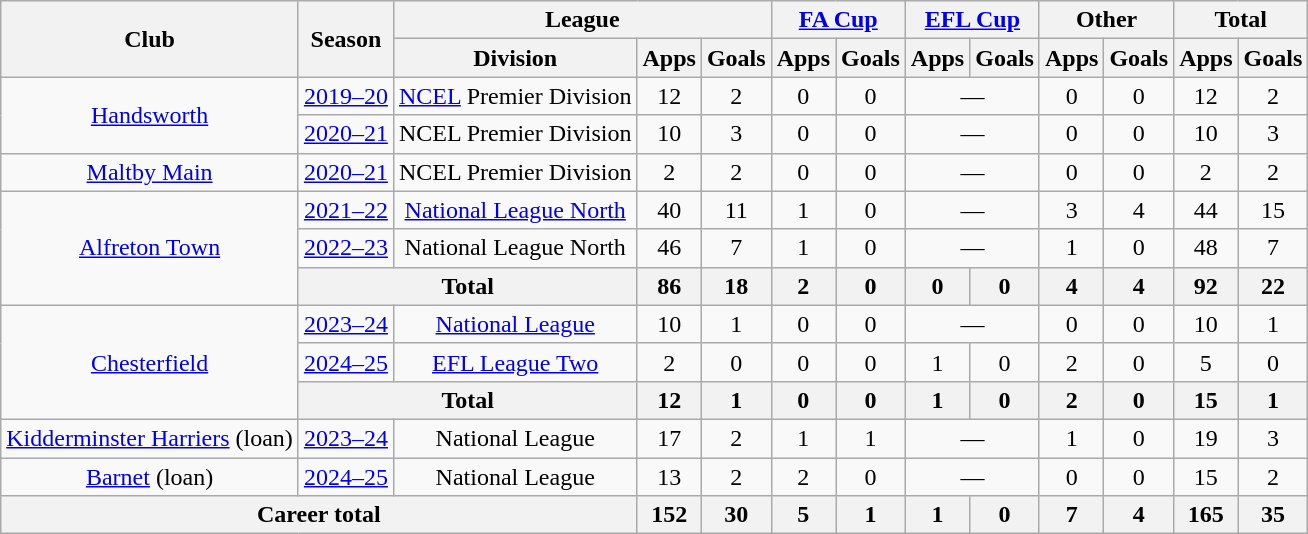<table class="wikitable" style="text-align: center;">
<tr>
<th rowspan=2>Club</th>
<th rowspan=2>Season</th>
<th colspan=3>League</th>
<th colspan=2><a href='#'>FA Cup</a></th>
<th colspan=2><a href='#'>EFL Cup</a></th>
<th colspan=2>Other</th>
<th colspan=2>Total</th>
</tr>
<tr>
<th>Division</th>
<th>Apps</th>
<th>Goals</th>
<th>Apps</th>
<th>Goals</th>
<th>Apps</th>
<th>Goals</th>
<th>Apps</th>
<th>Goals</th>
<th>Apps</th>
<th>Goals</th>
</tr>
<tr>
<td rowspan="2"><a href='#'>Handsworth</a></td>
<td><a href='#'>2019–20</a></td>
<td><a href='#'>NCEL</a> Premier Division</td>
<td>12</td>
<td>2</td>
<td>0</td>
<td>0</td>
<td colspan="2">—</td>
<td>0</td>
<td>0</td>
<td>12</td>
<td>2</td>
</tr>
<tr>
<td><a href='#'>2020–21</a></td>
<td>NCEL Premier Division</td>
<td>10</td>
<td>3</td>
<td>0</td>
<td>0</td>
<td colspan="2">—</td>
<td>0</td>
<td>0</td>
<td>10</td>
<td>3</td>
</tr>
<tr>
<td rowspan="1"><a href='#'>Maltby Main</a></td>
<td><a href='#'>2020–21</a></td>
<td>NCEL Premier Division</td>
<td>2</td>
<td>2</td>
<td>0</td>
<td>0</td>
<td colspan="2">—</td>
<td>0</td>
<td>0</td>
<td>2</td>
<td>2</td>
</tr>
<tr>
<td rowspan="3"><a href='#'>Alfreton Town</a></td>
<td><a href='#'>2021–22</a></td>
<td><a href='#'>National League North</a></td>
<td>40</td>
<td>11</td>
<td>1</td>
<td>0</td>
<td colspan="2">—</td>
<td>3</td>
<td>4</td>
<td>44</td>
<td>15</td>
</tr>
<tr>
<td><a href='#'>2022–23</a></td>
<td>National League North</td>
<td>46</td>
<td>7</td>
<td>1</td>
<td>0</td>
<td colspan="2">—</td>
<td>1</td>
<td>0</td>
<td>48</td>
<td>7</td>
</tr>
<tr>
<th colspan=2>Total</th>
<th>86</th>
<th>18</th>
<th>2</th>
<th>0</th>
<th>0</th>
<th>0</th>
<th>4</th>
<th>4</th>
<th>92</th>
<th>22</th>
</tr>
<tr>
<td rowspan="3"><a href='#'>Chesterfield</a></td>
<td><a href='#'>2023–24</a></td>
<td><a href='#'>National League</a></td>
<td>10</td>
<td>1</td>
<td>0</td>
<td>0</td>
<td colspan="2">—</td>
<td>0</td>
<td>0</td>
<td>10</td>
<td>1</td>
</tr>
<tr>
<td><a href='#'>2024–25</a></td>
<td><a href='#'>EFL League Two</a></td>
<td>2</td>
<td>0</td>
<td>0</td>
<td>0</td>
<td>1</td>
<td>0</td>
<td>2</td>
<td>0</td>
<td>5</td>
<td>0</td>
</tr>
<tr>
<th colspan=2>Total</th>
<th>12</th>
<th>1</th>
<th>0</th>
<th>0</th>
<th>1</th>
<th>0</th>
<th>2</th>
<th>0</th>
<th>15</th>
<th>1</th>
</tr>
<tr>
<td rowspan="1"><a href='#'>Kidderminster Harriers</a> (loan)</td>
<td><a href='#'>2023–24</a></td>
<td>National League</td>
<td>17</td>
<td>2</td>
<td>1</td>
<td>1</td>
<td colspan="2">—</td>
<td>1</td>
<td>0</td>
<td>19</td>
<td>3</td>
</tr>
<tr>
<td rowspan="1"><a href='#'>Barnet</a> (loan)</td>
<td><a href='#'>2024–25</a></td>
<td>National League</td>
<td>13</td>
<td>2</td>
<td>2</td>
<td>0</td>
<td colspan="2">—</td>
<td>0</td>
<td>0</td>
<td>15</td>
<td>2</td>
</tr>
<tr>
<th colspan=3>Career total</th>
<th>152</th>
<th>30</th>
<th>5</th>
<th>1</th>
<th>1</th>
<th>0</th>
<th>7</th>
<th>4</th>
<th>165</th>
<th>35</th>
</tr>
</table>
